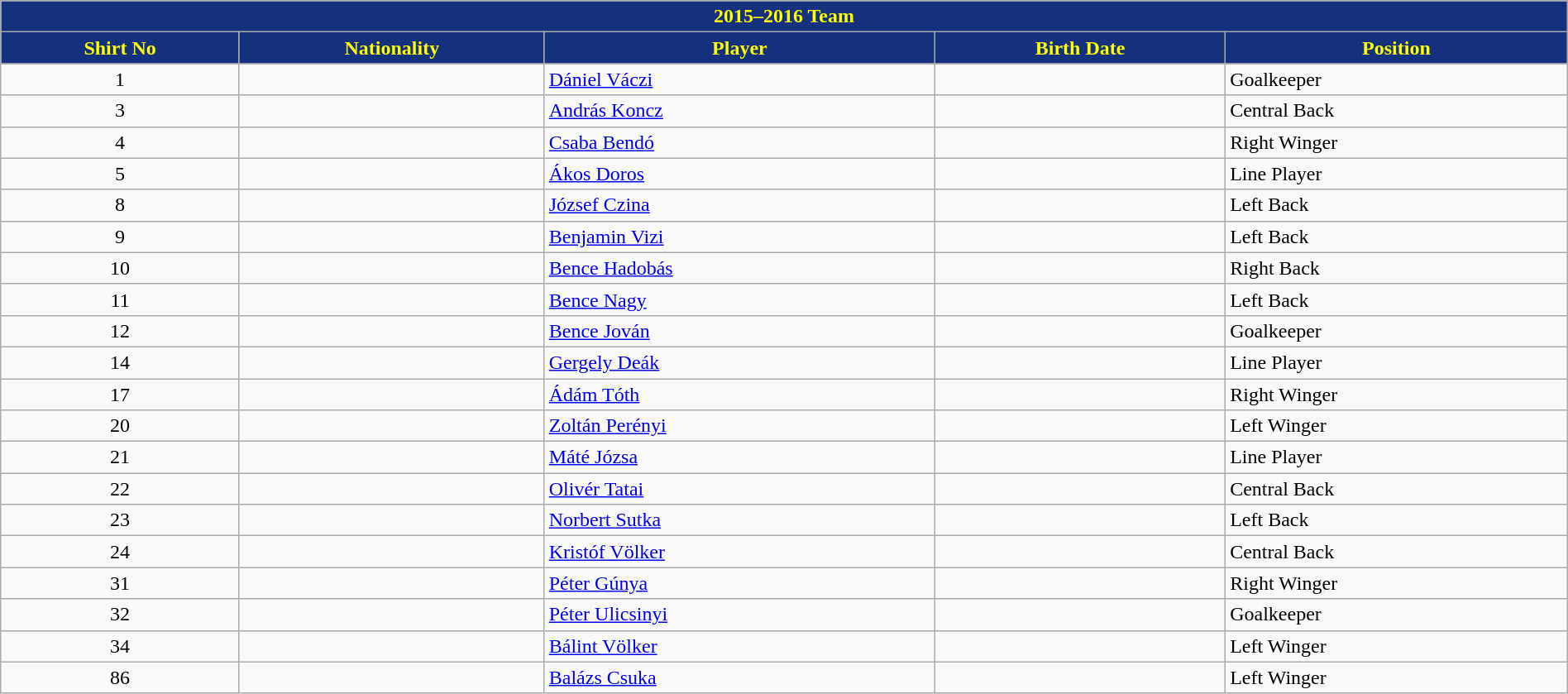<table class="wikitable collapsible collapsed" style="width:100%">
<tr>
<th colspan=5 style="background-color:#15317E;color:yellow;text-align:center;"> <strong>2015–2016 Team</strong></th>
</tr>
<tr>
<th style="color:yellow; background:#15317E">Shirt No</th>
<th style="color:yellow; background:#15317E">Nationality</th>
<th style="color:yellow; background:#15317E">Player</th>
<th style="color:yellow; background:#15317E">Birth Date</th>
<th style="color:yellow; background:#15317E">Position</th>
</tr>
<tr>
<td align=center>1</td>
<td></td>
<td><a href='#'>Dániel Váczi</a></td>
<td></td>
<td>Goalkeeper</td>
</tr>
<tr>
<td align=center>3</td>
<td></td>
<td><a href='#'>András Koncz</a></td>
<td></td>
<td>Central Back</td>
</tr>
<tr>
<td align=center>4</td>
<td></td>
<td><a href='#'>Csaba Bendó</a></td>
<td></td>
<td>Right Winger</td>
</tr>
<tr>
<td align=center>5</td>
<td></td>
<td><a href='#'>Ákos Doros</a></td>
<td></td>
<td>Line Player</td>
</tr>
<tr>
<td align=center>8</td>
<td></td>
<td><a href='#'>József Czina</a></td>
<td></td>
<td>Left Back</td>
</tr>
<tr>
<td align=center>9</td>
<td></td>
<td><a href='#'>Benjamin Vizi</a></td>
<td></td>
<td>Left Back</td>
</tr>
<tr>
<td align=center>10</td>
<td></td>
<td><a href='#'>Bence Hadobás</a></td>
<td></td>
<td>Right Back</td>
</tr>
<tr>
<td align=center>11</td>
<td></td>
<td><a href='#'>Bence Nagy</a></td>
<td></td>
<td>Left Back</td>
</tr>
<tr>
<td align=center>12</td>
<td></td>
<td><a href='#'>Bence Jován</a></td>
<td></td>
<td>Goalkeeper</td>
</tr>
<tr>
<td align=center>14</td>
<td></td>
<td><a href='#'>Gergely Deák</a></td>
<td></td>
<td>Line Player</td>
</tr>
<tr>
<td align=center>17</td>
<td></td>
<td><a href='#'>Ádám Tóth</a></td>
<td></td>
<td>Right Winger</td>
</tr>
<tr>
<td align=center>20</td>
<td></td>
<td><a href='#'>Zoltán Perényi</a></td>
<td></td>
<td>Left Winger</td>
</tr>
<tr>
<td align=center>21</td>
<td></td>
<td><a href='#'>Máté Józsa</a></td>
<td></td>
<td>Line Player</td>
</tr>
<tr>
<td align=center>22</td>
<td></td>
<td><a href='#'>Olivér Tatai</a></td>
<td></td>
<td>Central Back</td>
</tr>
<tr>
<td align=center>23</td>
<td></td>
<td><a href='#'>Norbert Sutka</a></td>
<td></td>
<td>Left Back</td>
</tr>
<tr>
<td align=center>24</td>
<td></td>
<td><a href='#'>Kristóf Völker</a></td>
<td></td>
<td>Central Back</td>
</tr>
<tr>
<td align=center>31</td>
<td></td>
<td><a href='#'>Péter Gúnya</a></td>
<td></td>
<td>Right Winger</td>
</tr>
<tr>
<td align=center>32</td>
<td></td>
<td><a href='#'>Péter Ulicsinyi</a></td>
<td></td>
<td>Goalkeeper</td>
</tr>
<tr>
<td align=center>34</td>
<td></td>
<td><a href='#'>Bálint Völker</a></td>
<td></td>
<td>Left Winger</td>
</tr>
<tr>
<td align=center>86</td>
<td></td>
<td><a href='#'>Balázs Csuka</a></td>
<td></td>
<td>Left Winger</td>
</tr>
</table>
